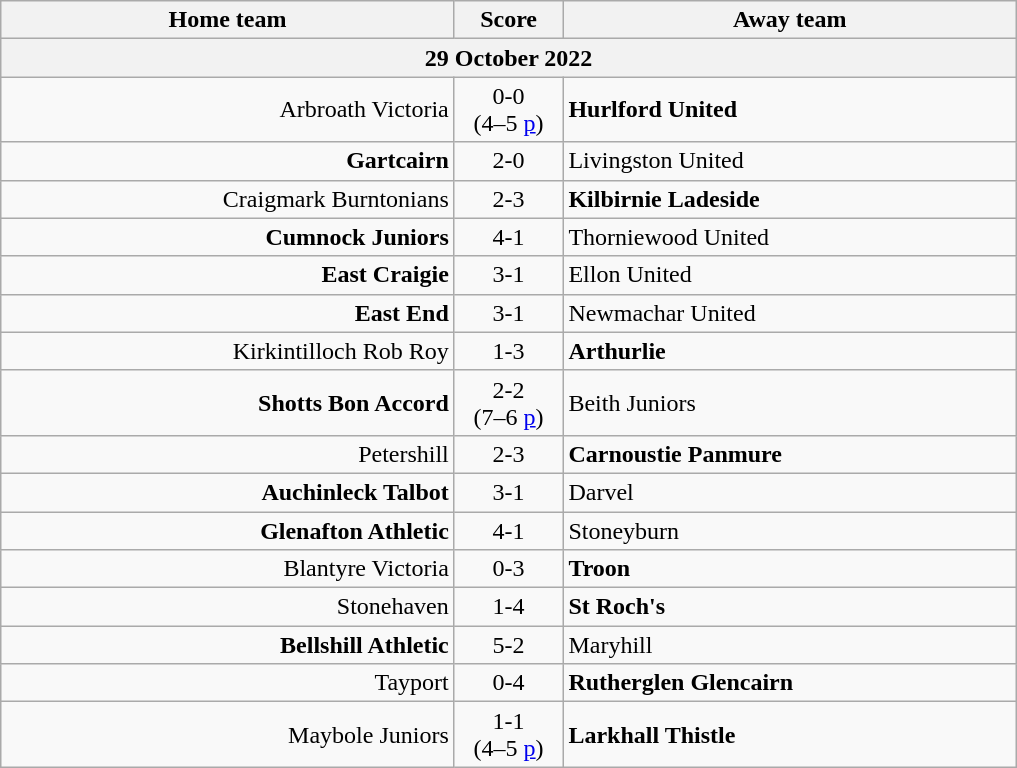<table class="wikitable" style="border-collapse: collapse;">
<tr>
<th width="295" align="right">Home team</th>
<th width="65" align="center">Score</th>
<th width="295" align="left">Away team</th>
</tr>
<tr>
<th colspan="3">29 October 2022</th>
</tr>
<tr>
<td align="right">Arbroath Victoria</td>
<td align="center">0-0<br>(4–5 <a href='#'>p</a>)</td>
<td><strong>Hurlford United</strong></td>
</tr>
<tr>
<td align="right"><strong>Gartcairn</strong></td>
<td align="center">2-0</td>
<td>Livingston United</td>
</tr>
<tr>
<td align="right">Craigmark Burntonians</td>
<td align="center">2-3</td>
<td><strong>Kilbirnie Ladeside</strong></td>
</tr>
<tr>
<td align="right"><strong>Cumnock Juniors</strong></td>
<td align="center">4-1</td>
<td>Thorniewood United</td>
</tr>
<tr>
<td align="right"><strong>East Craigie</strong></td>
<td align="center">3-1</td>
<td>Ellon United</td>
</tr>
<tr>
<td align="right"><strong>East End</strong></td>
<td align="center">3-1</td>
<td>Newmachar United</td>
</tr>
<tr>
<td align="right">Kirkintilloch Rob Roy</td>
<td align="center">1-3</td>
<td><strong>Arthurlie</strong></td>
</tr>
<tr>
<td align="right"><strong>Shotts Bon Accord</strong></td>
<td align="center">2-2<br>(7–6 <a href='#'>p</a>)</td>
<td>Beith Juniors</td>
</tr>
<tr>
<td align="right">Petershill</td>
<td align="center">2-3</td>
<td><strong>Carnoustie Panmure</strong></td>
</tr>
<tr>
<td align="right"><strong>Auchinleck Talbot</strong></td>
<td align="center">3-1</td>
<td>Darvel</td>
</tr>
<tr>
<td align="right"><strong>Glenafton Athletic</strong></td>
<td align="center">4-1</td>
<td>Stoneyburn</td>
</tr>
<tr>
<td align="right">Blantyre Victoria</td>
<td align="center">0-3</td>
<td><strong>Troon</strong></td>
</tr>
<tr>
<td align="right">Stonehaven</td>
<td align="center">1-4</td>
<td><strong>St Roch's</strong></td>
</tr>
<tr>
<td align="right"><strong>Bellshill Athletic</strong></td>
<td align="center">5-2</td>
<td>Maryhill</td>
</tr>
<tr>
<td align="right">Tayport</td>
<td align="center">0-4</td>
<td><strong>Rutherglen Glencairn</strong></td>
</tr>
<tr>
<td align="right">Maybole Juniors</td>
<td align="center">1-1<br>(4–5 <a href='#'>p</a>)</td>
<td><strong>Larkhall Thistle</strong></td>
</tr>
</table>
